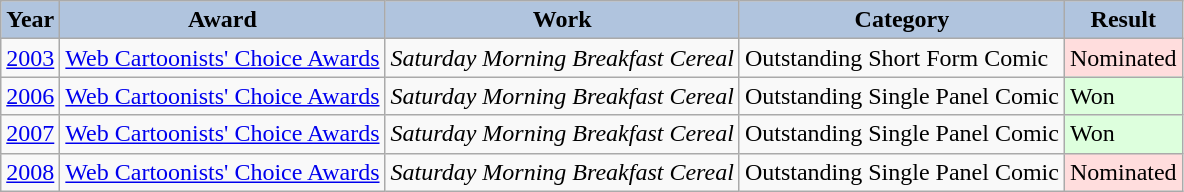<table class="wikitable">
<tr style="text-align:center;">
<th style="background:#B0C4DE;">Year</th>
<th style="background:#B0C4DE;">Award</th>
<th style="background:#B0C4DE;">Work</th>
<th style="background:#B0C4DE;">Category</th>
<th style="background:#B0C4DE;">Result</th>
</tr>
<tr>
<td><a href='#'>2003</a></td>
<td><a href='#'>Web Cartoonists' Choice Awards</a></td>
<td><em>Saturday Morning Breakfast Cereal</em></td>
<td>Outstanding Short Form Comic</td>
<td style="background:#fdd;">Nominated</td>
</tr>
<tr>
<td><a href='#'>2006</a></td>
<td><a href='#'>Web Cartoonists' Choice Awards</a></td>
<td><em>Saturday Morning Breakfast Cereal</em></td>
<td>Outstanding Single Panel Comic</td>
<td style="background:#dfd;">Won</td>
</tr>
<tr>
<td><a href='#'>2007</a></td>
<td><a href='#'>Web Cartoonists' Choice Awards</a></td>
<td><em>Saturday Morning Breakfast Cereal</em></td>
<td>Outstanding Single Panel Comic</td>
<td style="background:#dfd;">Won</td>
</tr>
<tr>
<td><a href='#'>2008</a></td>
<td><a href='#'>Web Cartoonists' Choice Awards</a></td>
<td><em>Saturday Morning Breakfast Cereal</em></td>
<td>Outstanding Single Panel Comic</td>
<td style="background:#fdd;">Nominated</td>
</tr>
</table>
